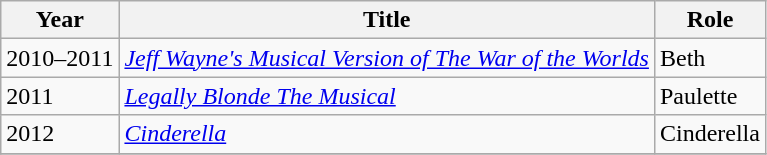<table class="wikitable">
<tr>
<th>Year</th>
<th>Title</th>
<th>Role</th>
</tr>
<tr>
<td>2010–2011</td>
<td><em><a href='#'>Jeff Wayne's Musical Version of The War of the Worlds</a></em></td>
<td>Beth</td>
</tr>
<tr>
<td>2011</td>
<td><em><a href='#'>Legally Blonde The Musical</a></em></td>
<td>Paulette</td>
</tr>
<tr>
<td>2012</td>
<td><em><a href='#'>Cinderella</a></em></td>
<td>Cinderella</td>
</tr>
<tr>
</tr>
</table>
